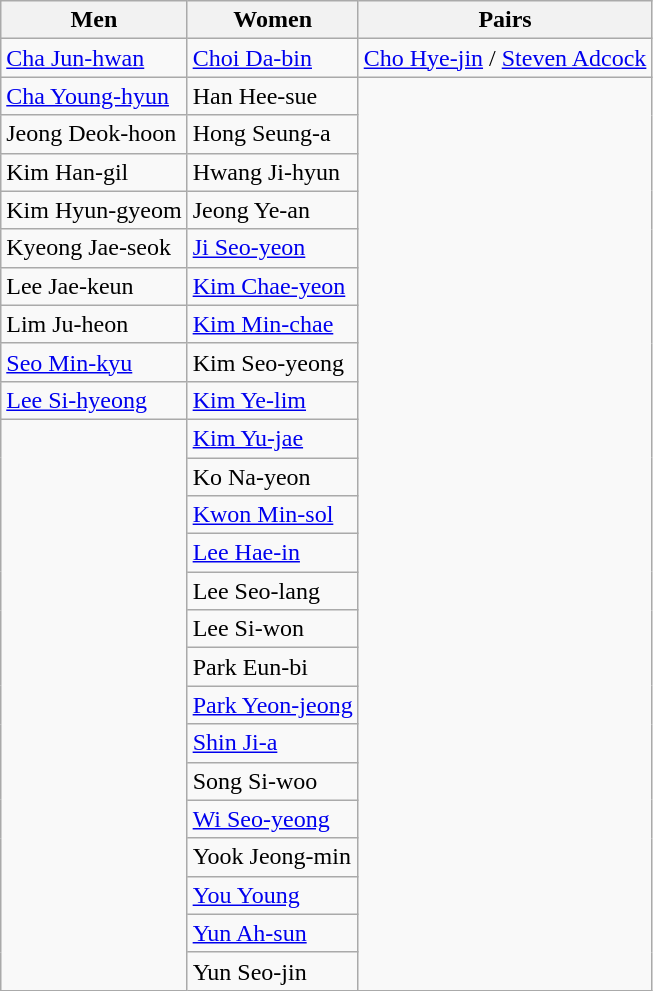<table class="wikitable">
<tr>
<th>Men</th>
<th>Women</th>
<th>Pairs</th>
</tr>
<tr>
<td><a href='#'>Cha Jun-hwan</a></td>
<td><a href='#'>Choi Da-bin</a></td>
<td><a href='#'>Cho Hye-jin</a> / <a href='#'>Steven Adcock</a></td>
</tr>
<tr>
<td><a href='#'>Cha Young-hyun</a></td>
<td>Han Hee-sue</td>
<td rowspan=24></td>
</tr>
<tr>
<td>Jeong Deok-hoon</td>
<td>Hong Seung-a</td>
</tr>
<tr>
<td>Kim Han-gil</td>
<td>Hwang Ji-hyun</td>
</tr>
<tr>
<td>Kim Hyun-gyeom</td>
<td>Jeong Ye-an</td>
</tr>
<tr>
<td>Kyeong Jae-seok</td>
<td><a href='#'>Ji Seo-yeon</a></td>
</tr>
<tr>
<td>Lee Jae-keun</td>
<td><a href='#'>Kim Chae-yeon</a></td>
</tr>
<tr>
<td>Lim Ju-heon</td>
<td><a href='#'>Kim Min-chae</a></td>
</tr>
<tr>
<td><a href='#'>Seo Min-kyu</a></td>
<td>Kim Seo-yeong</td>
</tr>
<tr>
<td><a href='#'>Lee Si-hyeong</a></td>
<td><a href='#'>Kim Ye-lim</a></td>
</tr>
<tr>
<td rowspan=15></td>
<td><a href='#'>Kim Yu-jae</a></td>
</tr>
<tr>
<td>Ko Na-yeon</td>
</tr>
<tr>
<td><a href='#'>Kwon Min-sol</a></td>
</tr>
<tr>
<td><a href='#'>Lee Hae-in</a></td>
</tr>
<tr>
<td>Lee Seo-lang</td>
</tr>
<tr>
<td>Lee Si-won</td>
</tr>
<tr>
<td>Park Eun-bi</td>
</tr>
<tr>
<td><a href='#'>Park Yeon-jeong</a></td>
</tr>
<tr>
<td><a href='#'>Shin Ji-a</a></td>
</tr>
<tr>
<td>Song Si-woo</td>
</tr>
<tr>
<td><a href='#'>Wi Seo-yeong</a></td>
</tr>
<tr>
<td>Yook Jeong-min</td>
</tr>
<tr>
<td><a href='#'>You Young</a></td>
</tr>
<tr>
<td><a href='#'>Yun Ah-sun</a></td>
</tr>
<tr>
<td>Yun Seo-jin</td>
</tr>
</table>
